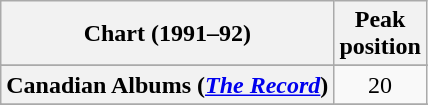<table class="wikitable sortable plainrowheaders" style="text-align:center">
<tr>
<th scope="col">Chart (1991–92)</th>
<th scope="col">Peak<br> position</th>
</tr>
<tr>
</tr>
<tr>
<th scope="row">Canadian Albums (<em><a href='#'>The Record</a></em>)</th>
<td>20</td>
</tr>
<tr>
</tr>
<tr>
</tr>
</table>
